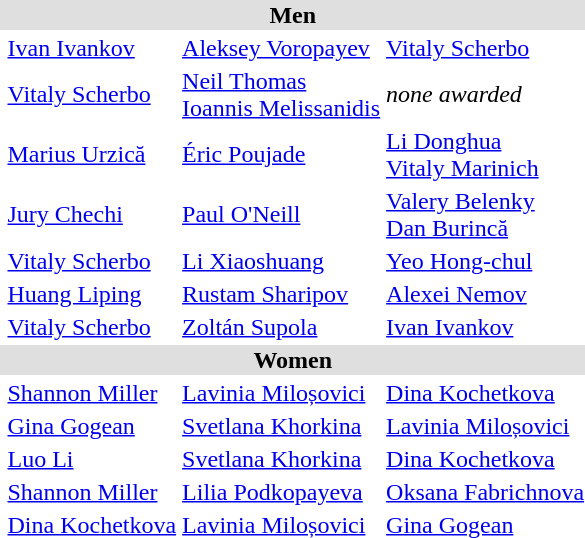<table>
<tr style="background:#dfdfdf;">
<td colspan="4" style="text-align:center;"><strong>Men</strong></td>
</tr>
<tr>
<th scope=row style="text-align:left"><br></th>
<td> <a href='#'>Ivan Ivankov</a></td>
<td> <a href='#'>Aleksey Voropayev</a></td>
<td> <a href='#'>Vitaly Scherbo</a></td>
</tr>
<tr>
<th scope=row style="text-align:left"><br></th>
<td> <a href='#'>Vitaly Scherbo</a></td>
<td> <a href='#'>Neil Thomas</a><br> <a href='#'>Ioannis Melissanidis</a></td>
<td><em>none awarded</em></td>
</tr>
<tr>
<th scope=row style="text-align:left"><br></th>
<td> <a href='#'>Marius Urzică</a></td>
<td> <a href='#'>Éric Poujade</a></td>
<td> <a href='#'>Li Donghua</a><br> <a href='#'>Vitaly Marinich</a></td>
</tr>
<tr>
<th scope=row style="text-align:left"><br></th>
<td> <a href='#'>Jury Chechi</a></td>
<td> <a href='#'>Paul O'Neill</a></td>
<td> <a href='#'>Valery Belenky</a><br> <a href='#'>Dan Burincă</a></td>
</tr>
<tr>
<th scope=row style="text-align:left"><br></th>
<td> <a href='#'>Vitaly Scherbo</a></td>
<td> <a href='#'>Li Xiaoshuang</a></td>
<td> <a href='#'>Yeo Hong-chul</a></td>
</tr>
<tr>
<th scope=row style="text-align:left"><br></th>
<td> <a href='#'>Huang Liping</a></td>
<td> <a href='#'>Rustam Sharipov</a></td>
<td> <a href='#'>Alexei Nemov</a></td>
</tr>
<tr>
<th scope=row style="text-align:left"><br></th>
<td> <a href='#'>Vitaly Scherbo</a></td>
<td> <a href='#'>Zoltán Supola</a></td>
<td> <a href='#'>Ivan Ivankov</a></td>
</tr>
<tr style="background:#dfdfdf;">
<td colspan="4" style="text-align:center;"><strong>Women</strong></td>
</tr>
<tr>
<th scope=row style="text-align:left"><br></th>
<td> <a href='#'>Shannon Miller</a></td>
<td> <a href='#'>Lavinia Miloșovici</a></td>
<td> <a href='#'>Dina Kochetkova</a></td>
</tr>
<tr>
<th scope=row style="text-align:left"><br></th>
<td> <a href='#'>Gina Gogean</a></td>
<td> <a href='#'>Svetlana Khorkina</a></td>
<td> <a href='#'>Lavinia Miloșovici</a></td>
</tr>
<tr>
<th scope=row style="text-align:left"><br></th>
<td> <a href='#'>Luo Li</a></td>
<td> <a href='#'>Svetlana Khorkina</a></td>
<td> <a href='#'>Dina Kochetkova</a></td>
</tr>
<tr>
<th scope=row style="text-align:left"><br></th>
<td> <a href='#'>Shannon Miller</a></td>
<td> <a href='#'>Lilia Podkopayeva</a></td>
<td> <a href='#'>Oksana Fabrichnova</a></td>
</tr>
<tr>
<th scope=row style="text-align:left"><br></th>
<td> <a href='#'>Dina Kochetkova</a></td>
<td> <a href='#'>Lavinia Miloșovici</a></td>
<td> <a href='#'>Gina Gogean</a></td>
</tr>
</table>
